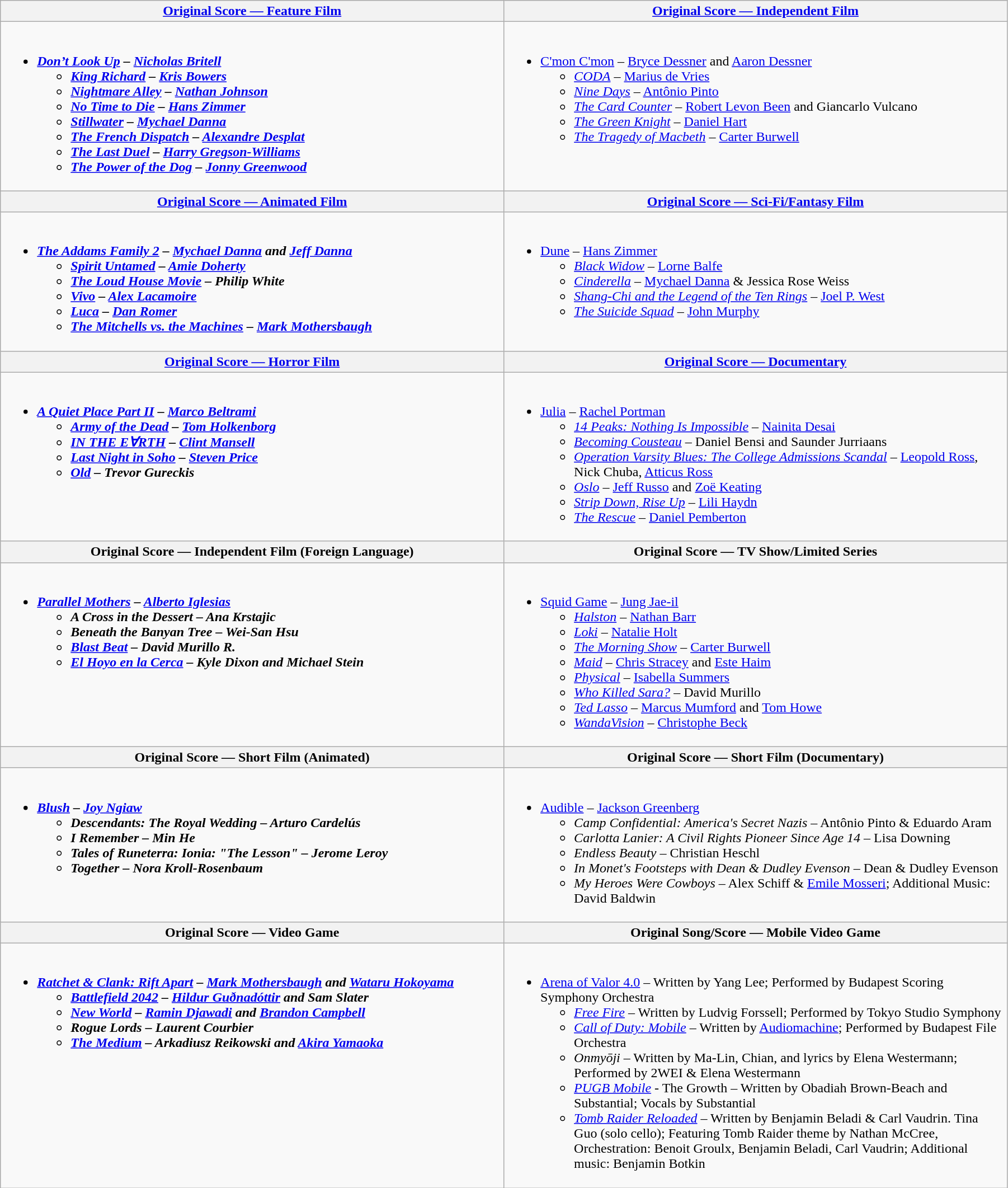<table class="wikitable" style="width:95%">
<tr>
<th width="50%"><a href='#'>Original Score — Feature Film</a></th>
<th width="50%"><a href='#'>Original Score — Independent Film</a></th>
</tr>
<tr>
<td valign="top"><br><ul><li><strong><em><a href='#'>Don’t Look Up</a><em> – <a href='#'>Nicholas Britell</a><strong><ul><li></em><a href='#'>King Richard</a><em> – <a href='#'>Kris Bowers</a></li><li></em><a href='#'>Nightmare Alley</a><em> – <a href='#'>Nathan Johnson</a></li><li></em><a href='#'>No Time to Die</a><em> – <a href='#'>Hans Zimmer</a></li><li></em><a href='#'>Stillwater</a><em> – <a href='#'>Mychael Danna</a></li><li></em><a href='#'>The French Dispatch</a><em> – <a href='#'>Alexandre Desplat</a></li><li></em><a href='#'>The Last Duel</a><em> – <a href='#'>Harry Gregson-Williams</a></li><li></em><a href='#'>The Power of the Dog</a><em> – <a href='#'>Jonny Greenwood</a></li></ul></li></ul></td>
<td valign="top"><br><ul><li></em></strong><a href='#'>C'mon C'mon</a></em> – <a href='#'>Bryce Dessner</a> and <a href='#'>Aaron Dessner</a></strong><ul><li><em><a href='#'>CODA</a></em> – <a href='#'>Marius de Vries</a></li><li><em><a href='#'>Nine Days</a></em> – <a href='#'>Antônio Pinto</a></li><li><em><a href='#'>The Card Counter</a></em> – <a href='#'>Robert Levon Been</a> and Giancarlo Vulcano</li><li><em><a href='#'>The Green Knight</a></em> – <a href='#'>Daniel Hart</a></li><li><em><a href='#'>The Tragedy of Macbeth</a></em> – <a href='#'>Carter Burwell</a></li></ul></li></ul></td>
</tr>
<tr>
<th width="50%"><a href='#'>Original Score — Animated Film</a></th>
<th width="50%"><a href='#'>Original Score — Sci-Fi/Fantasy Film</a></th>
</tr>
<tr>
<td valign="top"><br><ul><li><strong><em><a href='#'>The Addams Family 2</a><em> – <a href='#'>Mychael Danna</a> and <a href='#'>Jeff Danna</a><strong><ul><li></em><a href='#'>Spirit Untamed</a><em> – <a href='#'>Amie Doherty</a></li><li></em><a href='#'>The Loud House Movie</a><em> – Philip White</li><li></em><a href='#'>Vivo</a><em> – <a href='#'>Alex Lacamoire</a></li><li></em><a href='#'>Luca</a><em> – <a href='#'>Dan Romer</a></li><li></em><a href='#'>The Mitchells vs. the Machines</a><em> – <a href='#'>Mark Mothersbaugh</a></li></ul></li></ul></td>
<td valign="top"><br><ul><li></em></strong><a href='#'>Dune</a></em> – <a href='#'>Hans Zimmer</a></strong><ul><li><em><a href='#'>Black Widow</a></em> – <a href='#'>Lorne Balfe</a></li><li><em><a href='#'>Cinderella</a></em> – <a href='#'>Mychael Danna</a> & Jessica Rose Weiss</li><li><em><a href='#'>Shang-Chi and the Legend of the Ten Rings</a></em> – <a href='#'>Joel P. West</a></li><li><em><a href='#'>The Suicide Squad</a></em> – <a href='#'>John Murphy</a></li></ul></li></ul></td>
</tr>
<tr>
<th width="50%"><a href='#'>Original Score — Horror Film</a></th>
<th width="50%"><a href='#'>Original Score — Documentary</a></th>
</tr>
<tr>
<td valign="top"><br><ul><li><strong><em><a href='#'>A Quiet Place Part II</a><em> – <a href='#'>Marco Beltrami</a><strong><ul><li></em><a href='#'>Army of the Dead</a><em> – <a href='#'>Tom Holkenborg</a></li><li></em><a href='#'>IN THE EⱯRTH</a><em> – <a href='#'>Clint Mansell</a></li><li></em><a href='#'>Last Night in Soho</a><em> – <a href='#'>Steven Price</a></li><li></em><a href='#'>Old</a><em> – Trevor Gureckis</li></ul></li></ul></td>
<td valign="top"><br><ul><li></em></strong><a href='#'>Julia</a></em> – <a href='#'>Rachel Portman</a></strong><ul><li><em><a href='#'>14 Peaks: Nothing Is Impossible</a></em> – <a href='#'>Nainita Desai</a></li><li><em><a href='#'>Becoming Cousteau</a></em> – Daniel Bensi and Saunder Jurriaans</li><li><em><a href='#'>Operation Varsity Blues: The College Admissions Scandal</a></em> – <a href='#'>Leopold Ross</a>, Nick Chuba, <a href='#'>Atticus Ross</a></li><li><em><a href='#'>Oslo</a></em> – <a href='#'>Jeff Russo</a> and <a href='#'>Zoë Keating</a></li><li><em><a href='#'>Strip Down, Rise Up</a></em> – <a href='#'>Lili Haydn</a></li><li><em><a href='#'>The Rescue</a></em> – <a href='#'>Daniel Pemberton</a></li></ul></li></ul></td>
</tr>
<tr>
<th width="50%">Original Score — Independent Film (Foreign Language)</th>
<th width="50%">Original Score — TV Show/Limited Series</th>
</tr>
<tr>
<td valign="top"><br><ul><li><strong><em><a href='#'>Parallel Mothers</a><em> – <a href='#'>Alberto Iglesias</a><strong><ul><li></em>A Cross in the Dessert<em> – Ana Krstajic</li><li></em>Beneath the Banyan Tree<em> – Wei-San Hsu</li><li></em><a href='#'>Blast Beat</a><em> – David Murillo R.</li><li></em><a href='#'>El Hoyo en la Cerca</a><em> – Kyle Dixon and Michael Stein</li></ul></li></ul></td>
<td valign="top"><br><ul><li></em></strong><a href='#'>Squid Game</a></em> – <a href='#'>Jung Jae-il</a></strong><ul><li><em><a href='#'>Halston</a></em> – <a href='#'>Nathan Barr</a></li><li><em><a href='#'>Loki</a></em> – <a href='#'>Natalie Holt</a></li><li><em><a href='#'>The Morning Show</a></em> – <a href='#'>Carter Burwell</a></li><li><em><a href='#'>Maid</a></em> – <a href='#'>Chris Stracey</a> and <a href='#'>Este Haim</a></li><li><em><a href='#'>Physical</a></em> – <a href='#'>Isabella Summers</a></li><li><em><a href='#'>Who Killed Sara?</a></em> – David Murillo</li><li><em><a href='#'>Ted Lasso</a></em> – <a href='#'>Marcus Mumford</a> and <a href='#'>Tom Howe</a></li><li><em><a href='#'>WandaVision</a></em> – <a href='#'>Christophe Beck</a></li></ul></li></ul></td>
</tr>
<tr>
<th width="50%">Original Score — Short Film (Animated)</th>
<th width="50%">Original Score — Short Film (Documentary)</th>
</tr>
<tr>
<td valign="top"><br><ul><li><strong><em><a href='#'>Blush</a><em> – <a href='#'>Joy Ngiaw</a><strong><ul><li></em>Descendants: The Royal Wedding<em> – Arturo Cardelús</li><li></em>I Remember<em> – Min He</li><li></em>Tales of Runeterra: Ionia<em>: "The Lesson" – Jerome Leroy</li><li></em>Together<em> – Nora Kroll-Rosenbaum</li></ul></li></ul></td>
<td valign="top"><br><ul><li></em></strong><a href='#'>Audible</a></em> – <a href='#'>Jackson Greenberg</a></strong><ul><li><em>Camp Confidential: America's Secret Nazis</em> – Antônio Pinto & Eduardo Aram</li><li><em>Carlotta Lanier: A Civil Rights Pioneer Since Age 14</em> – Lisa Downing</li><li><em>Endless Beauty</em> – Christian Heschl</li><li><em>In Monet's Footsteps with Dean & Dudley Evenson</em> – Dean & Dudley Evenson</li><li><em>My Heroes Were Cowboys</em> – Alex Schiff & <a href='#'>Emile Mosseri</a>; Additional Music: David Baldwin</li></ul></li></ul></td>
</tr>
<tr>
<th width="50%">Original Score — Video Game</th>
<th width="50%">Original Song/Score — Mobile Video Game</th>
</tr>
<tr>
<td valign="top"><br><ul><li><strong><em><a href='#'>Ratchet & Clank: Rift Apart</a><em> – <a href='#'>Mark Mothersbaugh</a> and <a href='#'>Wataru Hokoyama</a><strong><ul><li></em><a href='#'>Battlefield 2042</a><em> – <a href='#'>Hildur Guðnadóttir</a> and Sam Slater</li><li></em><a href='#'>New World</a><em> – <a href='#'>Ramin Djawadi</a> and <a href='#'>Brandon Campbell</a></li><li></em>Rogue Lords<em> – Laurent Courbier</li><li></em><a href='#'>The Medium</a><em> – Arkadiusz Reikowski and <a href='#'>Akira Yamaoka</a></li></ul></li></ul></td>
<td valign="top"><br><ul><li></em></strong><a href='#'>Arena of Valor 4.0</a></em> – Written by Yang Lee; Performed by Budapest Scoring Symphony Orchestra</strong><ul><li><em><a href='#'>Free Fire</a></em> – Written by Ludvig Forssell; Performed by Tokyo Studio Symphony</li><li><em><a href='#'>Call of Duty: Mobile</a></em> – Written by <a href='#'>Audiomachine</a>; Performed by Budapest File Orchestra</li><li><em>Onmyōji</em> – Written by Ma-Lin, Chian, and lyrics by Elena Westermann; Performed by 2WEI & Elena Westermann</li><li><em><a href='#'>PUGB Mobile</a></em> - The Growth – Written by Obadiah Brown-Beach and Substantial; Vocals by Substantial</li><li><em><a href='#'>Tomb Raider Reloaded</a></em> – Written by Benjamin Beladi & Carl Vaudrin. Tina Guo (solo cello); Featuring Tomb Raider theme by Nathan McCree, Orchestration: Benoit Groulx, Benjamin Beladi, Carl Vaudrin; Additional music: Benjamin Botkin</li></ul></li></ul></td>
</tr>
</table>
